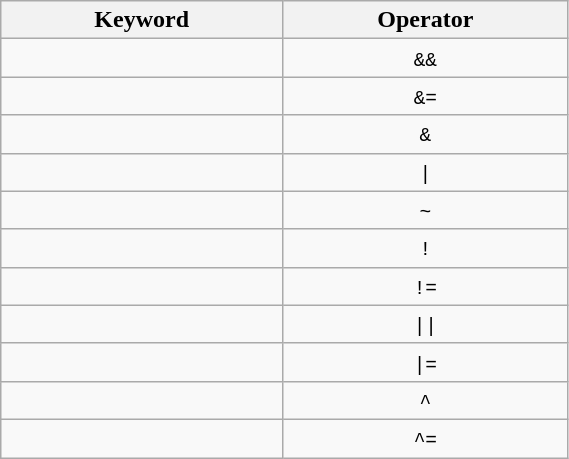<table class="wikitable" style="width:30%; text-align:center;">
<tr>
<th>Keyword</th>
<th>Operator</th>
</tr>
<tr>
<td></td>
<td><code>&&</code></td>
</tr>
<tr>
<td></td>
<td><code>&=</code></td>
</tr>
<tr>
<td></td>
<td><code>&</code></td>
</tr>
<tr>
<td></td>
<td><code>&#x7C;</code></td>
</tr>
<tr>
<td></td>
<td><code>~</code></td>
</tr>
<tr>
<td></td>
<td><code>!</code></td>
</tr>
<tr>
<td></td>
<td><code>!=</code></td>
</tr>
<tr>
<td></td>
<td><code>&#x7C;&#x7C;</code></td>
</tr>
<tr>
<td></td>
<td><code>&#x7C;=</code></td>
</tr>
<tr>
<td></td>
<td><code>^</code></td>
</tr>
<tr>
<td></td>
<td><code>^=</code></td>
</tr>
</table>
